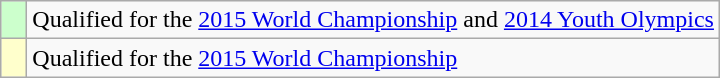<table class="wikitable">
<tr>
<td width=10px bgcolor=#ccffcc></td>
<td>Qualified for the <a href='#'>2015 World Championship</a> and <a href='#'>2014 Youth Olympics</a></td>
</tr>
<tr>
<td width=10px bgcolor=#ffffcc></td>
<td>Qualified for the <a href='#'>2015 World Championship</a></td>
</tr>
</table>
